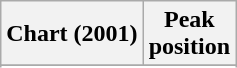<table class="wikitable sortable plainrowheaders" style="text-align:center">
<tr>
<th scope="col">Chart (2001)</th>
<th scope="col">Peak<br>position</th>
</tr>
<tr>
</tr>
<tr>
</tr>
<tr>
</tr>
<tr>
</tr>
<tr>
</tr>
<tr>
</tr>
<tr>
</tr>
<tr>
</tr>
<tr>
</tr>
<tr>
</tr>
<tr>
</tr>
<tr>
</tr>
<tr>
</tr>
<tr>
</tr>
<tr>
</tr>
<tr>
</tr>
<tr>
</tr>
<tr>
</tr>
</table>
